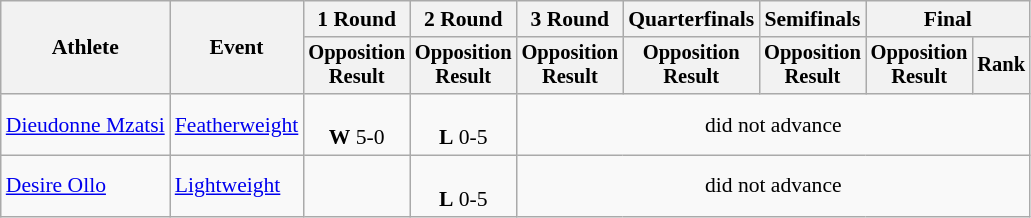<table class="wikitable" style="font-size:90%">
<tr>
<th rowspan="2">Athlete</th>
<th rowspan="2">Event</th>
<th>1 Round</th>
<th>2 Round</th>
<th>3 Round</th>
<th>Quarterfinals</th>
<th>Semifinals</th>
<th colspan=2>Final</th>
</tr>
<tr style="font-size:95%">
<th>Opposition<br>Result</th>
<th>Opposition<br>Result</th>
<th>Opposition<br>Result</th>
<th>Opposition<br>Result</th>
<th>Opposition<br>Result</th>
<th>Opposition<br>Result</th>
<th>Rank</th>
</tr>
<tr align=center>
<td align=left><a href='#'>Dieudonne Mzatsi</a></td>
<td align=left><a href='#'>Featherweight</a></td>
<td><br><strong>W</strong> 5-0</td>
<td><br><strong>L</strong> 0-5</td>
<td colspan=5>did not advance</td>
</tr>
<tr align=center>
<td align=left><a href='#'>Desire Ollo</a></td>
<td align=left><a href='#'>Lightweight</a></td>
<td></td>
<td><br><strong>L</strong> 0-5</td>
<td colspan=5>did not advance</td>
</tr>
</table>
